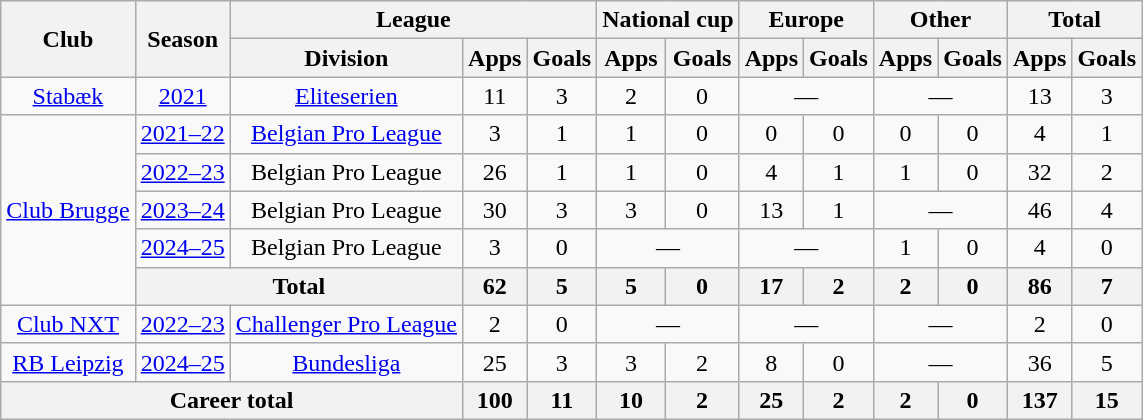<table class="wikitable" style="text-align:center">
<tr>
<th rowspan="2">Club</th>
<th rowspan="2">Season</th>
<th colspan="3">League</th>
<th colspan="2">National cup</th>
<th colspan="2">Europe</th>
<th colspan="2">Other</th>
<th colspan="2">Total</th>
</tr>
<tr>
<th>Division</th>
<th>Apps</th>
<th>Goals</th>
<th>Apps</th>
<th>Goals</th>
<th>Apps</th>
<th>Goals</th>
<th>Apps</th>
<th>Goals</th>
<th>Apps</th>
<th>Goals</th>
</tr>
<tr>
<td><a href='#'>Stabæk</a></td>
<td><a href='#'>2021</a></td>
<td><a href='#'>Eliteserien</a></td>
<td>11</td>
<td>3</td>
<td>2</td>
<td>0</td>
<td colspan="2">—</td>
<td colspan="2">—</td>
<td>13</td>
<td>3</td>
</tr>
<tr>
<td rowspan="5"><a href='#'>Club Brugge</a></td>
<td><a href='#'>2021–22</a></td>
<td><a href='#'>Belgian Pro League</a></td>
<td>3</td>
<td>1</td>
<td>1</td>
<td>0</td>
<td>0</td>
<td>0</td>
<td>0</td>
<td>0</td>
<td>4</td>
<td>1</td>
</tr>
<tr>
<td><a href='#'>2022–23</a></td>
<td>Belgian Pro League</td>
<td>26</td>
<td>1</td>
<td>1</td>
<td>0</td>
<td>4</td>
<td>1</td>
<td>1</td>
<td>0</td>
<td>32</td>
<td>2</td>
</tr>
<tr>
<td><a href='#'>2023–24</a></td>
<td>Belgian Pro League</td>
<td>30</td>
<td>3</td>
<td>3</td>
<td>0</td>
<td>13</td>
<td>1</td>
<td colspan="2">—</td>
<td>46</td>
<td>4</td>
</tr>
<tr>
<td><a href='#'>2024–25</a></td>
<td>Belgian Pro League</td>
<td>3</td>
<td>0</td>
<td colspan="2">—</td>
<td colspan="2">—</td>
<td>1</td>
<td>0</td>
<td>4</td>
<td>0</td>
</tr>
<tr>
<th colspan="2">Total</th>
<th>62</th>
<th>5</th>
<th>5</th>
<th>0</th>
<th>17</th>
<th>2</th>
<th>2</th>
<th>0</th>
<th>86</th>
<th>7</th>
</tr>
<tr>
<td><a href='#'>Club NXT</a></td>
<td><a href='#'>2022–23</a></td>
<td><a href='#'>Challenger Pro League</a></td>
<td>2</td>
<td>0</td>
<td colspan="2">—</td>
<td colspan="2">—</td>
<td colspan="2">—</td>
<td>2</td>
<td>0</td>
</tr>
<tr>
<td><a href='#'>RB Leipzig</a></td>
<td><a href='#'>2024–25</a></td>
<td><a href='#'>Bundesliga</a></td>
<td>25</td>
<td>3</td>
<td>3</td>
<td>2</td>
<td>8</td>
<td>0</td>
<td colspan="2">—</td>
<td>36</td>
<td>5</td>
</tr>
<tr>
<th colspan="3">Career total</th>
<th>100</th>
<th>11</th>
<th>10</th>
<th>2</th>
<th>25</th>
<th>2</th>
<th>2</th>
<th>0</th>
<th>137</th>
<th>15</th>
</tr>
</table>
